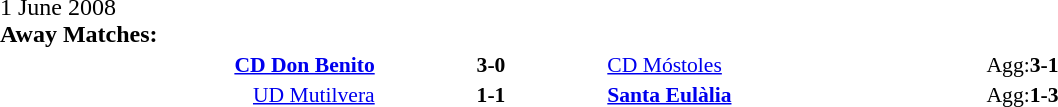<table width=100% cellspacing=1>
<tr>
<th width=20%></th>
<th width=12%></th>
<th width=20%></th>
<th></th>
</tr>
<tr>
<td>1 June 2008<br><strong>Away Matches:</strong></td>
</tr>
<tr style=font-size:90%>
<td align=right><strong><a href='#'>CD Don Benito</a></strong></td>
<td align=center><strong>3-0</strong></td>
<td><a href='#'>CD Móstoles</a></td>
<td>Agg:<strong>3-1</strong></td>
</tr>
<tr style=font-size:90%>
<td align=right><a href='#'>UD Mutilvera</a></td>
<td align=center><strong>1-1</strong></td>
<td><strong><a href='#'>Santa Eulàlia</a></strong></td>
<td>Agg:<strong>1-3</strong></td>
</tr>
</table>
